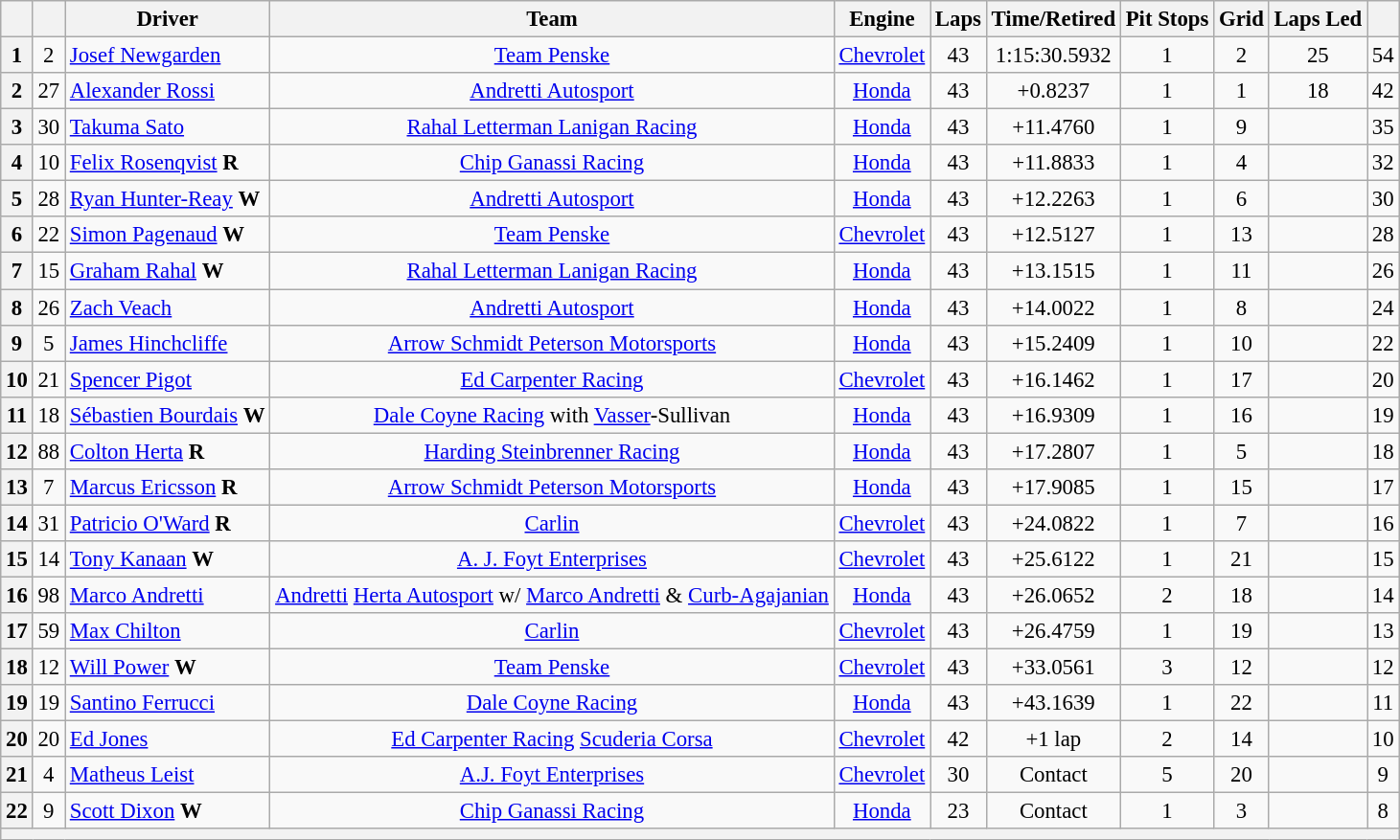<table class="wikitable" style="text-align:center; font-size: 95%;">
<tr>
<th></th>
<th></th>
<th>Driver</th>
<th>Team</th>
<th>Engine</th>
<th>Laps</th>
<th>Time/Retired</th>
<th>Pit Stops</th>
<th>Grid</th>
<th>Laps Led</th>
<th></th>
</tr>
<tr>
<th>1</th>
<td>2</td>
<td align="left"> <a href='#'>Josef Newgarden</a></td>
<td><a href='#'>Team Penske</a></td>
<td><a href='#'>Chevrolet</a></td>
<td>43</td>
<td>1:15:30.5932</td>
<td>1</td>
<td>2</td>
<td>25</td>
<td>54</td>
</tr>
<tr>
<th>2</th>
<td>27</td>
<td align="left"> <a href='#'>Alexander Rossi</a></td>
<td><a href='#'>Andretti Autosport</a></td>
<td><a href='#'>Honda</a></td>
<td>43</td>
<td>+0.8237</td>
<td>1</td>
<td>1</td>
<td>18</td>
<td>42</td>
</tr>
<tr>
<th>3</th>
<td>30</td>
<td align="left"> <a href='#'>Takuma Sato</a></td>
<td><a href='#'>Rahal Letterman Lanigan Racing</a></td>
<td><a href='#'>Honda</a></td>
<td>43</td>
<td>+11.4760</td>
<td>1</td>
<td>9</td>
<td></td>
<td>35</td>
</tr>
<tr>
<th>4</th>
<td>10</td>
<td align="left"> <a href='#'>Felix Rosenqvist</a> <strong><span>R</span></strong></td>
<td><a href='#'>Chip Ganassi Racing</a></td>
<td><a href='#'>Honda</a></td>
<td>43</td>
<td>+11.8833</td>
<td>1</td>
<td>4</td>
<td></td>
<td>32</td>
</tr>
<tr>
<th>5</th>
<td>28</td>
<td align="left"> <a href='#'>Ryan Hunter-Reay</a> <strong><span>W</span></strong></td>
<td><a href='#'>Andretti Autosport</a></td>
<td><a href='#'>Honda</a></td>
<td>43</td>
<td>+12.2263</td>
<td>1</td>
<td>6</td>
<td></td>
<td>30</td>
</tr>
<tr>
<th>6</th>
<td>22</td>
<td align="left"> <a href='#'>Simon Pagenaud</a> <strong><span>W</span></strong></td>
<td><a href='#'>Team Penske</a></td>
<td><a href='#'>Chevrolet</a></td>
<td>43</td>
<td>+12.5127</td>
<td>1</td>
<td>13</td>
<td></td>
<td>28</td>
</tr>
<tr>
<th>7</th>
<td>15</td>
<td align="left"> <a href='#'>Graham Rahal</a> <strong><span>W</span></strong></td>
<td><a href='#'>Rahal Letterman Lanigan Racing</a></td>
<td><a href='#'>Honda</a></td>
<td>43</td>
<td>+13.1515</td>
<td>1</td>
<td>11</td>
<td></td>
<td>26</td>
</tr>
<tr>
<th>8</th>
<td>26</td>
<td align="left"> <a href='#'>Zach Veach</a></td>
<td><a href='#'>Andretti Autosport</a></td>
<td><a href='#'>Honda</a></td>
<td>43</td>
<td>+14.0022</td>
<td>1</td>
<td>8</td>
<td></td>
<td>24</td>
</tr>
<tr>
<th>9</th>
<td>5</td>
<td align="left"> <a href='#'>James Hinchcliffe</a></td>
<td><a href='#'>Arrow Schmidt Peterson Motorsports</a></td>
<td><a href='#'>Honda</a></td>
<td>43</td>
<td>+15.2409</td>
<td>1</td>
<td>10</td>
<td></td>
<td>22</td>
</tr>
<tr>
<th>10</th>
<td>21</td>
<td align="left"> <a href='#'>Spencer Pigot</a></td>
<td><a href='#'>Ed Carpenter Racing</a></td>
<td><a href='#'>Chevrolet</a></td>
<td>43</td>
<td>+16.1462</td>
<td>1</td>
<td>17</td>
<td></td>
<td>20</td>
</tr>
<tr>
<th>11</th>
<td>18</td>
<td align="left"> <a href='#'>Sébastien Bourdais</a> <strong><span>W</span></strong></td>
<td><a href='#'>Dale Coyne Racing</a> with <a href='#'>Vasser</a>-Sullivan</td>
<td><a href='#'>Honda</a></td>
<td>43</td>
<td>+16.9309</td>
<td>1</td>
<td>16</td>
<td></td>
<td>19</td>
</tr>
<tr>
<th>12</th>
<td>88</td>
<td align="left"> <a href='#'>Colton Herta</a> <strong><span>R</span></strong></td>
<td><a href='#'>Harding Steinbrenner Racing</a></td>
<td><a href='#'>Honda</a></td>
<td>43</td>
<td>+17.2807</td>
<td>1</td>
<td>5</td>
<td></td>
<td>18</td>
</tr>
<tr>
<th>13</th>
<td>7</td>
<td align="left"> <a href='#'>Marcus Ericsson</a> <strong><span>R</span></strong></td>
<td><a href='#'>Arrow Schmidt Peterson Motorsports</a></td>
<td><a href='#'>Honda</a></td>
<td>43</td>
<td>+17.9085</td>
<td>1</td>
<td>15</td>
<td></td>
<td>17</td>
</tr>
<tr>
<th>14</th>
<td>31</td>
<td align="left"> <a href='#'>Patricio O'Ward</a> <strong><span>R</span></strong></td>
<td><a href='#'>Carlin</a></td>
<td><a href='#'>Chevrolet</a></td>
<td>43</td>
<td>+24.0822</td>
<td>1</td>
<td>7</td>
<td></td>
<td>16</td>
</tr>
<tr>
<th>15</th>
<td>14</td>
<td align="left"> <a href='#'>Tony Kanaan</a> <strong><span>W</span></strong></td>
<td><a href='#'>A. J. Foyt Enterprises</a></td>
<td><a href='#'>Chevrolet</a></td>
<td>43</td>
<td>+25.6122</td>
<td>1</td>
<td>21</td>
<td></td>
<td>15</td>
</tr>
<tr>
<th>16</th>
<td>98</td>
<td align="left"> <a href='#'>Marco Andretti</a></td>
<td><a href='#'>Andretti</a> <a href='#'>Herta Autosport</a> w/ <a href='#'>Marco Andretti</a> & <a href='#'>Curb-Agajanian</a></td>
<td><a href='#'>Honda</a></td>
<td>43</td>
<td>+26.0652</td>
<td>2</td>
<td>18</td>
<td></td>
<td>14</td>
</tr>
<tr>
<th>17</th>
<td>59</td>
<td align="left"> <a href='#'>Max Chilton</a></td>
<td><a href='#'>Carlin</a></td>
<td><a href='#'>Chevrolet</a></td>
<td>43</td>
<td>+26.4759</td>
<td>1</td>
<td>19</td>
<td></td>
<td>13</td>
</tr>
<tr>
<th>18</th>
<td>12</td>
<td align="left"> <a href='#'>Will Power</a> <strong><span>W</span></strong></td>
<td><a href='#'>Team Penske</a></td>
<td><a href='#'>Chevrolet</a></td>
<td>43</td>
<td>+33.0561</td>
<td>3</td>
<td>12</td>
<td></td>
<td>12</td>
</tr>
<tr>
<th>19</th>
<td>19</td>
<td align="left"> <a href='#'>Santino Ferrucci</a></td>
<td><a href='#'>Dale Coyne Racing</a></td>
<td><a href='#'>Honda</a></td>
<td>43</td>
<td>+43.1639</td>
<td>1</td>
<td>22</td>
<td></td>
<td>11</td>
</tr>
<tr>
<th>20</th>
<td>20</td>
<td align="left"> <a href='#'>Ed Jones</a></td>
<td><a href='#'>Ed Carpenter Racing</a> <a href='#'>Scuderia Corsa</a></td>
<td><a href='#'>Chevrolet</a></td>
<td>42</td>
<td>+1 lap</td>
<td>2</td>
<td>14</td>
<td></td>
<td>10</td>
</tr>
<tr>
<th>21</th>
<td>4</td>
<td align="left"> <a href='#'>Matheus Leist</a></td>
<td><a href='#'>A.J. Foyt Enterprises</a></td>
<td><a href='#'>Chevrolet</a></td>
<td>30</td>
<td>Contact</td>
<td>5</td>
<td>20</td>
<td></td>
<td>9</td>
</tr>
<tr>
<th>22</th>
<td>9</td>
<td align="left"> <a href='#'>Scott Dixon</a> <strong><span>W</span></strong></td>
<td><a href='#'>Chip Ganassi Racing</a></td>
<td><a href='#'>Honda</a></td>
<td>23</td>
<td>Contact</td>
<td>1</td>
<td>3</td>
<td></td>
<td>8</td>
</tr>
<tr>
<th colspan="11"></th>
</tr>
</table>
